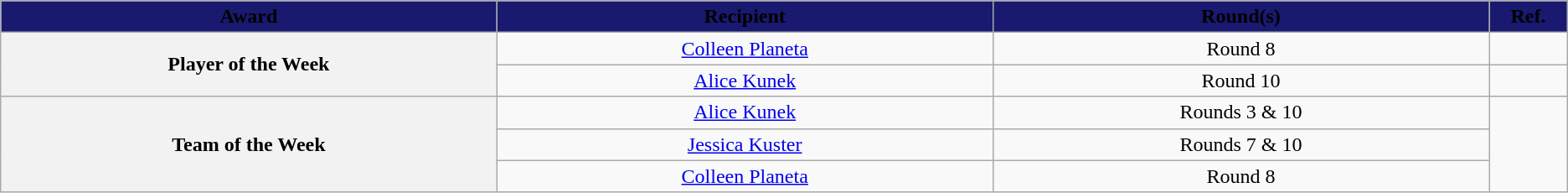<table class="wikitable sortable sortable" style="text-align: center">
<tr>
<th style="background:midnightblue" width="10%"><span>Award</span></th>
<th style="background:midnightblue" width="10%"><span>Recipient</span></th>
<th style="background:midnightblue" width="10%"><span>Round(s)</span></th>
<th style="background:midnightblue" width="1%" class="unsortable"><span>Ref.</span></th>
</tr>
<tr>
<th rowspan=2>Player of the Week</th>
<td><a href='#'>Colleen Planeta</a></td>
<td>Round 8</td>
<td></td>
</tr>
<tr>
<td><a href='#'>Alice Kunek</a></td>
<td>Round 10</td>
<td></td>
</tr>
<tr>
<th rowspan=3>Team of the Week</th>
<td><a href='#'>Alice Kunek</a></td>
<td>Rounds 3 & 10</td>
<td rowspan=3></td>
</tr>
<tr>
<td><a href='#'>Jessica Kuster</a></td>
<td>Rounds 7 & 10</td>
</tr>
<tr>
<td><a href='#'>Colleen Planeta</a></td>
<td>Round 8</td>
</tr>
</table>
